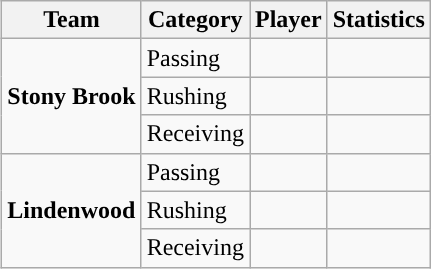<table class="wikitable" style="float: right;">
<tr>
<th>Team</th>
<th>Category</th>
<th>Player</th>
<th>Statistics</th>
</tr>
<tr>
<td rowspan=3><strong>Stony Brook</strong></td>
<td>Passing</td>
<td></td>
<td></td>
</tr>
<tr>
<td>Rushing</td>
<td></td>
<td></td>
</tr>
<tr>
<td>Receiving</td>
<td></td>
<td></td>
</tr>
<tr>
<td rowspan=3><strong>Lindenwood</strong></td>
<td>Passing</td>
<td></td>
<td></td>
</tr>
<tr>
<td>Rushing</td>
<td></td>
<td></td>
</tr>
<tr>
<td>Receiving</td>
<td></td>
<td></td>
</tr>
</table>
